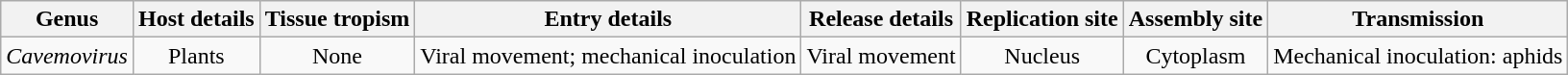<table class="wikitable sortable" style="text-align:center">
<tr>
<th>Genus</th>
<th>Host details</th>
<th>Tissue tropism</th>
<th>Entry details</th>
<th>Release details</th>
<th>Replication site</th>
<th>Assembly site</th>
<th>Transmission</th>
</tr>
<tr>
<td><em>Cavemovirus</em></td>
<td>Plants</td>
<td>None</td>
<td>Viral movement; mechanical inoculation</td>
<td>Viral movement</td>
<td>Nucleus</td>
<td>Cytoplasm</td>
<td>Mechanical inoculation: aphids</td>
</tr>
</table>
